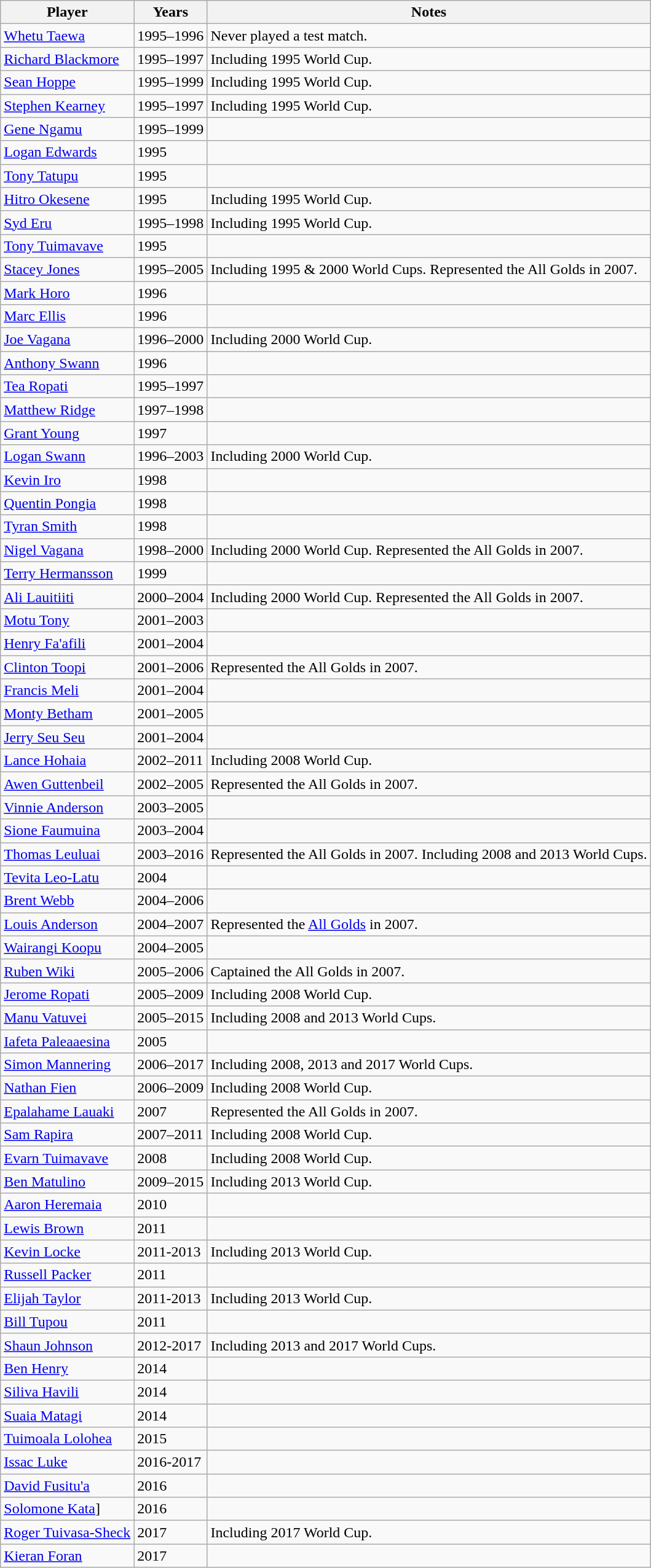<table class="wikitable sortable">
<tr>
<th>Player</th>
<th>Years</th>
<th>Notes</th>
</tr>
<tr>
<td><a href='#'>Whetu Taewa</a></td>
<td>1995–1996</td>
<td>Never played a test match.</td>
</tr>
<tr>
<td><a href='#'>Richard Blackmore</a></td>
<td>1995–1997</td>
<td>Including 1995 World Cup.</td>
</tr>
<tr>
<td><a href='#'>Sean Hoppe</a></td>
<td>1995–1999</td>
<td>Including 1995 World Cup.</td>
</tr>
<tr>
<td><a href='#'>Stephen Kearney</a></td>
<td>1995–1997</td>
<td>Including 1995 World Cup.</td>
</tr>
<tr>
<td><a href='#'>Gene Ngamu</a></td>
<td>1995–1999</td>
<td></td>
</tr>
<tr>
<td><a href='#'>Logan Edwards</a></td>
<td>1995</td>
<td></td>
</tr>
<tr>
<td><a href='#'>Tony Tatupu</a></td>
<td>1995</td>
<td></td>
</tr>
<tr>
<td><a href='#'>Hitro Okesene</a></td>
<td>1995</td>
<td>Including 1995 World Cup.</td>
</tr>
<tr>
<td><a href='#'>Syd Eru</a></td>
<td>1995–1998</td>
<td>Including 1995 World Cup.</td>
</tr>
<tr>
<td><a href='#'>Tony Tuimavave</a></td>
<td>1995</td>
<td></td>
</tr>
<tr>
<td><a href='#'>Stacey Jones</a></td>
<td>1995–2005</td>
<td>Including 1995 & 2000 World Cups. Represented the All Golds in 2007.</td>
</tr>
<tr>
<td><a href='#'>Mark Horo</a></td>
<td>1996</td>
<td></td>
</tr>
<tr>
<td><a href='#'>Marc Ellis</a></td>
<td>1996</td>
<td></td>
</tr>
<tr>
<td><a href='#'>Joe Vagana</a></td>
<td>1996–2000</td>
<td>Including 2000 World Cup.</td>
</tr>
<tr>
<td><a href='#'>Anthony Swann</a></td>
<td>1996</td>
<td></td>
</tr>
<tr>
<td><a href='#'>Tea Ropati</a></td>
<td>1995–1997</td>
<td></td>
</tr>
<tr>
<td><a href='#'>Matthew Ridge</a></td>
<td>1997–1998</td>
<td></td>
</tr>
<tr>
<td><a href='#'>Grant Young</a></td>
<td>1997</td>
<td></td>
</tr>
<tr>
<td><a href='#'>Logan Swann</a></td>
<td>1996–2003</td>
<td>Including 2000 World Cup.</td>
</tr>
<tr>
<td><a href='#'>Kevin Iro</a></td>
<td>1998</td>
<td></td>
</tr>
<tr>
<td><a href='#'>Quentin Pongia</a></td>
<td>1998</td>
<td></td>
</tr>
<tr>
<td><a href='#'>Tyran Smith</a></td>
<td>1998</td>
<td></td>
</tr>
<tr>
<td><a href='#'>Nigel Vagana</a></td>
<td>1998–2000</td>
<td>Including 2000 World Cup. Represented the All Golds in 2007.</td>
</tr>
<tr>
<td><a href='#'>Terry Hermansson</a></td>
<td>1999</td>
<td></td>
</tr>
<tr>
<td><a href='#'>Ali Lauitiiti</a></td>
<td>2000–2004</td>
<td>Including 2000 World Cup. Represented the All Golds in 2007.</td>
</tr>
<tr>
<td><a href='#'>Motu Tony</a></td>
<td>2001–2003</td>
<td></td>
</tr>
<tr>
<td><a href='#'>Henry Fa'afili</a></td>
<td>2001–2004</td>
<td></td>
</tr>
<tr>
<td><a href='#'>Clinton Toopi</a></td>
<td>2001–2006</td>
<td>Represented the All Golds in 2007.</td>
</tr>
<tr>
<td><a href='#'>Francis Meli</a></td>
<td>2001–2004</td>
<td></td>
</tr>
<tr>
<td><a href='#'>Monty Betham</a></td>
<td>2001–2005</td>
<td></td>
</tr>
<tr>
<td><a href='#'>Jerry Seu Seu</a></td>
<td>2001–2004</td>
<td></td>
</tr>
<tr>
<td><a href='#'>Lance Hohaia</a></td>
<td>2002–2011</td>
<td>Including 2008 World Cup.</td>
</tr>
<tr>
<td><a href='#'>Awen Guttenbeil</a></td>
<td>2002–2005</td>
<td>Represented the All Golds in 2007.</td>
</tr>
<tr>
<td><a href='#'>Vinnie Anderson</a></td>
<td>2003–2005</td>
<td></td>
</tr>
<tr>
<td><a href='#'>Sione Faumuina</a></td>
<td>2003–2004</td>
<td></td>
</tr>
<tr>
<td><a href='#'>Thomas Leuluai</a></td>
<td>2003–2016</td>
<td>Represented the All Golds in 2007. Including 2008 and 2013 World Cups.</td>
</tr>
<tr>
<td><a href='#'>Tevita Leo-Latu</a></td>
<td>2004</td>
<td></td>
</tr>
<tr>
<td><a href='#'>Brent Webb</a></td>
<td>2004–2006</td>
<td></td>
</tr>
<tr>
<td><a href='#'>Louis Anderson</a></td>
<td>2004–2007</td>
<td>Represented the <a href='#'>All Golds</a> in 2007.</td>
</tr>
<tr>
<td><a href='#'>Wairangi Koopu</a></td>
<td>2004–2005</td>
<td></td>
</tr>
<tr>
<td><a href='#'>Ruben Wiki</a></td>
<td>2005–2006</td>
<td>Captained the All Golds in 2007.</td>
</tr>
<tr>
<td><a href='#'>Jerome Ropati</a></td>
<td>2005–2009</td>
<td>Including 2008 World Cup.</td>
</tr>
<tr>
<td><a href='#'>Manu Vatuvei</a></td>
<td>2005–2015</td>
<td>Including 2008 and 2013 World Cups.</td>
</tr>
<tr>
<td><a href='#'>Iafeta Paleaaesina</a></td>
<td>2005</td>
<td></td>
</tr>
<tr>
<td><a href='#'>Simon Mannering</a></td>
<td>2006–2017</td>
<td>Including 2008, 2013 and 2017 World Cups.</td>
</tr>
<tr>
<td><a href='#'>Nathan Fien</a></td>
<td>2006–2009</td>
<td>Including 2008 World Cup.</td>
</tr>
<tr>
<td><a href='#'>Epalahame Lauaki</a></td>
<td>2007</td>
<td>Represented the All Golds in 2007.</td>
</tr>
<tr>
<td><a href='#'>Sam Rapira</a></td>
<td>2007–2011</td>
<td>Including 2008 World Cup.</td>
</tr>
<tr>
<td><a href='#'>Evarn Tuimavave</a></td>
<td>2008</td>
<td>Including 2008 World Cup.</td>
</tr>
<tr>
<td><a href='#'>Ben Matulino</a></td>
<td>2009–2015</td>
<td>Including 2013 World Cup.</td>
</tr>
<tr>
<td><a href='#'>Aaron Heremaia</a></td>
<td>2010</td>
<td></td>
</tr>
<tr>
<td><a href='#'>Lewis Brown</a></td>
<td>2011</td>
<td></td>
</tr>
<tr>
<td><a href='#'>Kevin Locke</a></td>
<td>2011-2013</td>
<td>Including 2013 World Cup.</td>
</tr>
<tr>
<td><a href='#'>Russell Packer</a></td>
<td>2011</td>
<td></td>
</tr>
<tr>
<td><a href='#'>Elijah Taylor</a></td>
<td>2011-2013</td>
<td>Including 2013 World Cup.</td>
</tr>
<tr>
<td><a href='#'>Bill Tupou</a></td>
<td>2011</td>
<td></td>
</tr>
<tr>
<td><a href='#'>Shaun Johnson</a></td>
<td>2012-2017</td>
<td>Including 2013 and 2017 World Cups.</td>
</tr>
<tr>
<td><a href='#'>Ben Henry</a></td>
<td>2014</td>
<td></td>
</tr>
<tr>
<td><a href='#'>Siliva Havili</a></td>
<td>2014</td>
<td></td>
</tr>
<tr>
<td><a href='#'>Suaia Matagi</a></td>
<td>2014</td>
<td></td>
</tr>
<tr>
<td><a href='#'>Tuimoala Lolohea</a></td>
<td>2015</td>
<td></td>
</tr>
<tr>
<td><a href='#'>Issac Luke</a></td>
<td>2016-2017</td>
<td></td>
</tr>
<tr>
<td><a href='#'>David Fusitu'a</a></td>
<td>2016</td>
<td></td>
</tr>
<tr>
<td><a href='#'>Solomone Kata</a>]</td>
<td>2016</td>
<td></td>
</tr>
<tr>
<td><a href='#'>Roger Tuivasa-Sheck</a></td>
<td>2017</td>
<td>Including 2017 World Cup.</td>
</tr>
<tr>
<td><a href='#'>Kieran Foran</a></td>
<td>2017</td>
<td></td>
</tr>
</table>
